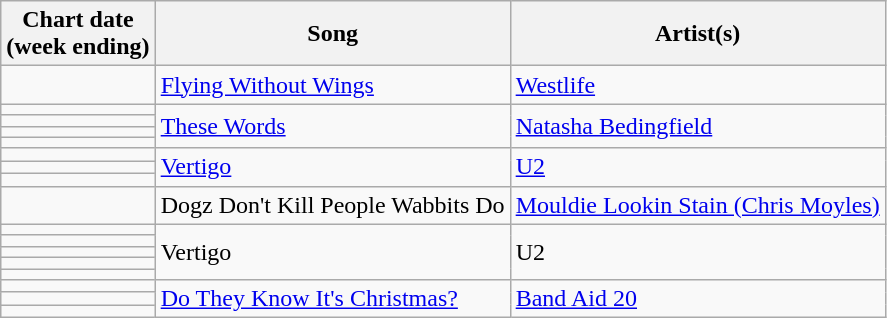<table class="wikitable plainrowheaders">
<tr>
<th style="text-align:center;">Chart date<br>(week ending)</th>
<th style="text-align:center;">Song</th>
<th style="text-align:center;">Artist(s)</th>
</tr>
<tr>
<td></td>
<td><a href='#'>Flying Without Wings</a></td>
<td><a href='#'>Westlife</a></td>
</tr>
<tr>
<td></td>
<td rowspan="4"><a href='#'>These Words</a></td>
<td rowspan="4"><a href='#'>Natasha Bedingfield</a></td>
</tr>
<tr>
<td></td>
</tr>
<tr>
<td></td>
</tr>
<tr>
<td></td>
</tr>
<tr>
<td></td>
<td rowspan="3"><a href='#'>Vertigo</a></td>
<td rowspan="3"><a href='#'>U2</a></td>
</tr>
<tr>
<td></td>
</tr>
<tr>
<td></td>
</tr>
<tr>
<td></td>
<td>Dogz Don't Kill People Wabbits Do</td>
<td><a href='#'>Mouldie Lookin Stain (Chris Moyles)</a></td>
</tr>
<tr>
<td></td>
<td rowspan="5">Vertigo</td>
<td rowspan="5">U2</td>
</tr>
<tr>
<td></td>
</tr>
<tr>
<td></td>
</tr>
<tr>
<td></td>
</tr>
<tr>
<td></td>
</tr>
<tr>
<td></td>
<td rowspan="3"><a href='#'>Do They Know It's Christmas?</a></td>
<td rowspan="3"><a href='#'>Band Aid 20</a></td>
</tr>
<tr>
<td></td>
</tr>
<tr>
<td></td>
</tr>
</table>
